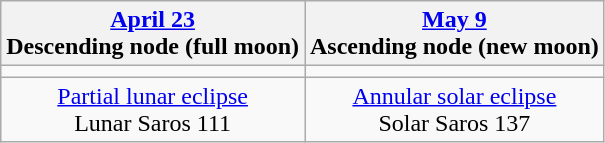<table class="wikitable">
<tr>
<th><a href='#'>April 23</a><br>Descending node (full moon)</th>
<th><a href='#'>May 9</a><br>Ascending node (new moon)</th>
</tr>
<tr>
<td></td>
<td></td>
</tr>
<tr align=center>
<td><a href='#'>Partial lunar eclipse</a><br>Lunar Saros 111</td>
<td><a href='#'>Annular solar eclipse</a><br>Solar Saros 137</td>
</tr>
</table>
